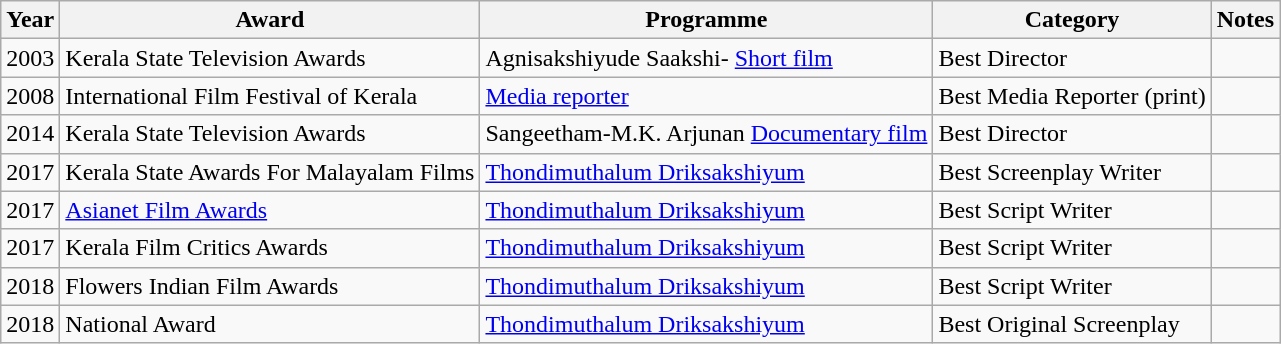<table class="wikitable sortable">
<tr>
<th>Year</th>
<th>Award</th>
<th>Programme</th>
<th>Category</th>
<th>Notes</th>
</tr>
<tr>
<td>2003</td>
<td>Kerala State Television Awards</td>
<td>Agnisakshiyude Saakshi- <a href='#'>Short film</a></td>
<td>Best Director</td>
<td></td>
</tr>
<tr>
<td>2008</td>
<td>International Film Festival of Kerala</td>
<td><a href='#'>Media reporter</a></td>
<td>Best Media Reporter (print)</td>
<td></td>
</tr>
<tr>
<td>2014</td>
<td>Kerala State Television Awards</td>
<td>Sangeetham-M.K. Arjunan <a href='#'>Documentary film</a></td>
<td>Best Director</td>
<td></td>
</tr>
<tr>
<td>2017</td>
<td>Kerala State Awards For Malayalam Films</td>
<td><a href='#'>Thondimuthalum Driksakshiyum</a></td>
<td>Best Screenplay Writer</td>
<td></td>
</tr>
<tr>
<td>2017</td>
<td><a href='#'>Asianet Film Awards</a></td>
<td><a href='#'>Thondimuthalum Driksakshiyum</a></td>
<td>Best Script Writer</td>
<td></td>
</tr>
<tr>
<td>2017</td>
<td>Kerala Film Critics Awards</td>
<td><a href='#'>Thondimuthalum Driksakshiyum</a></td>
<td>Best Script Writer</td>
<td></td>
</tr>
<tr>
<td>2018</td>
<td>Flowers Indian Film Awards</td>
<td><a href='#'>Thondimuthalum Driksakshiyum</a></td>
<td>Best Script Writer</td>
<td></td>
</tr>
<tr>
<td>2018</td>
<td>National Award</td>
<td><a href='#'>Thondimuthalum Driksakshiyum</a></td>
<td>Best Original Screenplay</td>
<td></td>
</tr>
</table>
